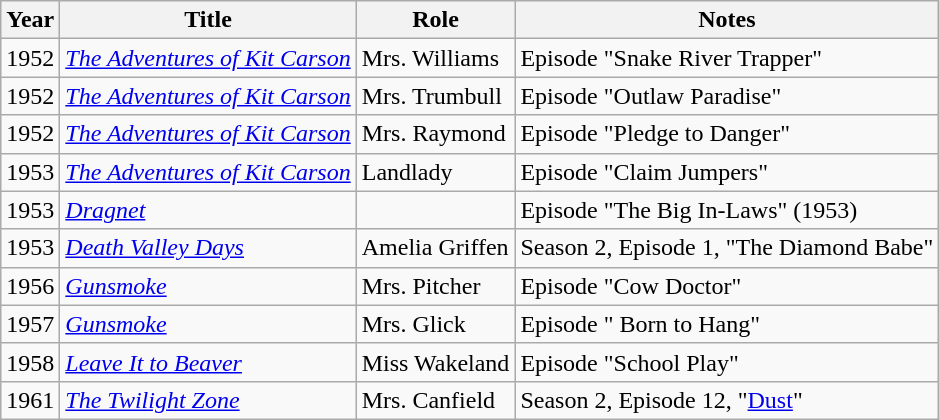<table class="wikitable plainrowheaders sortable">
<tr>
<th scope="col">Year</th>
<th scope="col">Title</th>
<th scope="col">Role</th>
<th scope="col" class="unsortable">Notes</th>
</tr>
<tr>
<td>1952</td>
<td><em><a href='#'>The Adventures of Kit Carson</a></em></td>
<td>Mrs. Williams</td>
<td>Episode "Snake River Trapper"</td>
</tr>
<tr>
<td>1952</td>
<td><em><a href='#'>The Adventures of Kit Carson</a></em></td>
<td>Mrs. Trumbull</td>
<td>Episode "Outlaw Paradise"</td>
</tr>
<tr>
<td>1952</td>
<td><em><a href='#'>The Adventures of Kit Carson</a></em></td>
<td>Mrs. Raymond</td>
<td>Episode "Pledge to Danger"</td>
</tr>
<tr>
<td>1953</td>
<td><em><a href='#'>The Adventures of Kit Carson</a></em></td>
<td>Landlady</td>
<td>Episode "Claim Jumpers"</td>
</tr>
<tr>
<td>1953</td>
<td><em><a href='#'>Dragnet</a></em></td>
<td></td>
<td>Episode "The Big In-Laws" (1953)</td>
</tr>
<tr>
<td>1953</td>
<td><em><a href='#'>Death Valley Days</a></em></td>
<td>Amelia Griffen</td>
<td>Season 2, Episode 1, "The Diamond Babe"</td>
</tr>
<tr>
<td>1956</td>
<td><em><a href='#'>Gunsmoke</a></em></td>
<td>Mrs. Pitcher</td>
<td>Episode "Cow Doctor"</td>
</tr>
<tr>
<td>1957</td>
<td><em><a href='#'>Gunsmoke</a></em></td>
<td>Mrs. Glick</td>
<td>Episode " Born to Hang"</td>
</tr>
<tr>
<td>1958</td>
<td><em><a href='#'>Leave It to Beaver </a></em></td>
<td>Miss Wakeland</td>
<td>Episode "School Play"</td>
</tr>
<tr>
<td>1961</td>
<td><em><a href='#'>The Twilight Zone</a></em></td>
<td>Mrs. Canfield</td>
<td>Season 2, Episode 12, "<a href='#'>Dust</a>"</td>
</tr>
</table>
